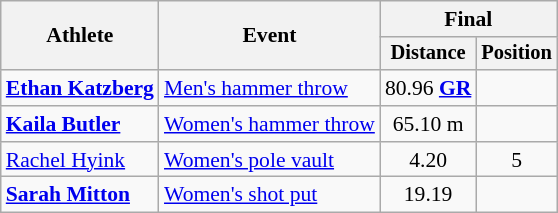<table class=wikitable style="font-size:90%">
<tr>
<th rowspan=2>Athlete</th>
<th rowspan=2>Event</th>
<th colspan=2>Final</th>
</tr>
<tr style="font-size:95%">
<th>Distance</th>
<th>Position</th>
</tr>
<tr align=center>
<td align=left><strong><a href='#'>Ethan Katzberg</a></strong></td>
<td align=left><a href='#'>Men's hammer throw</a></td>
<td>80.96 <strong><a href='#'>GR</a></strong></td>
<td></td>
</tr>
<tr align=center>
<td align=left><strong><a href='#'>Kaila Butler</a></strong></td>
<td align=left><a href='#'>Women's hammer throw</a></td>
<td>65.10 m</td>
<td></td>
</tr>
<tr align=center>
<td align=left><a href='#'>Rachel Hyink</a></td>
<td align=left><a href='#'>Women's pole vault</a></td>
<td>4.20</td>
<td>5</td>
</tr>
<tr align=center>
<td align=left><strong><a href='#'>Sarah Mitton</a></strong></td>
<td align=left><a href='#'>Women's shot put</a></td>
<td>19.19</td>
<td></td>
</tr>
</table>
